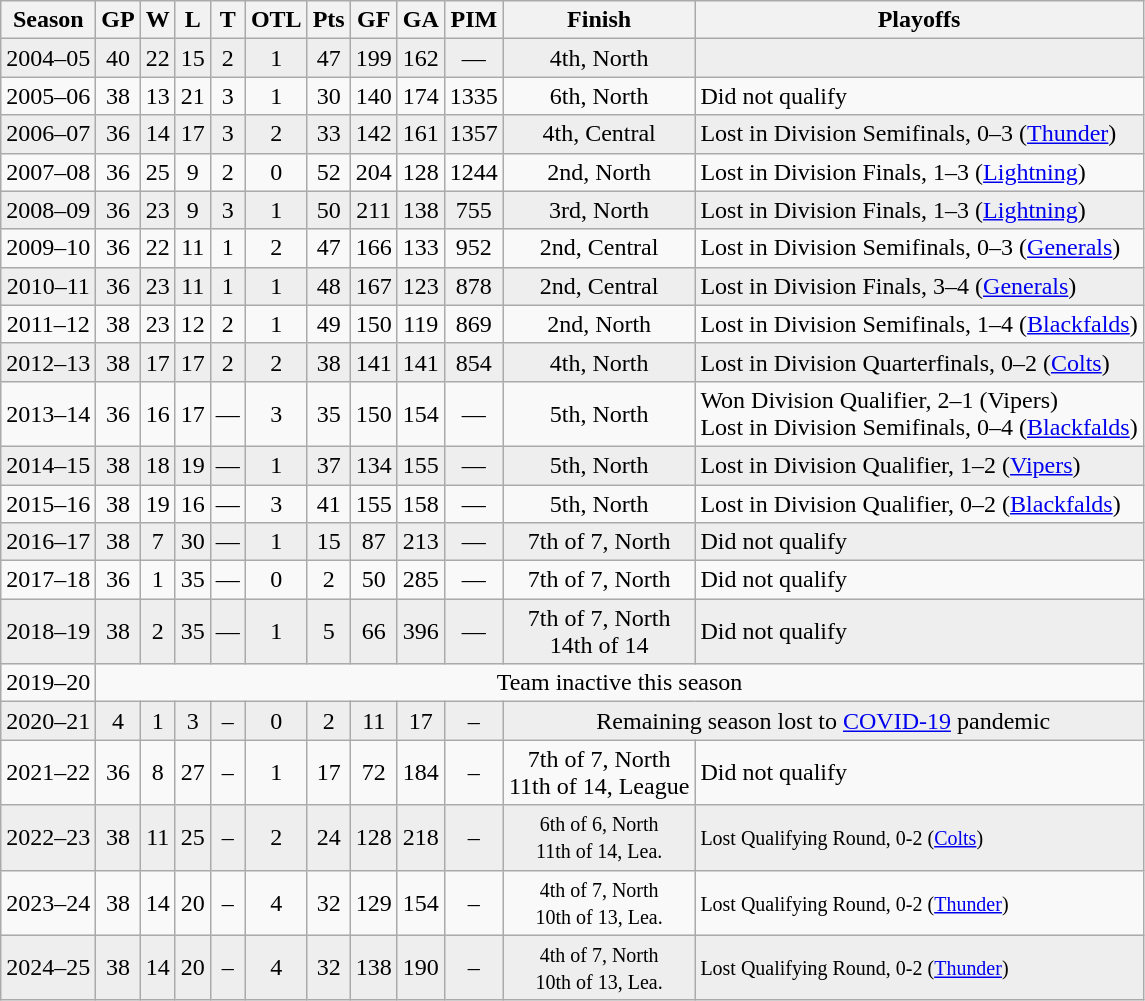<table class="wikitable" style="text-align:center">
<tr>
<th>Season</th>
<th>GP</th>
<th>W</th>
<th>L</th>
<th>T</th>
<th>OTL</th>
<th>Pts</th>
<th>GF</th>
<th>GA</th>
<th>PIM</th>
<th>Finish</th>
<th>Playoffs</th>
</tr>
<tr bgcolor="#eeeeee">
<td>2004–05</td>
<td>40</td>
<td>22</td>
<td>15</td>
<td>2</td>
<td>1</td>
<td>47</td>
<td>199</td>
<td>162</td>
<td>—</td>
<td>4th, North</td>
<td align=left></td>
</tr>
<tr>
<td>2005–06</td>
<td>38</td>
<td>13</td>
<td>21</td>
<td>3</td>
<td>1</td>
<td>30</td>
<td>140</td>
<td>174</td>
<td>1335</td>
<td>6th, North</td>
<td align=left>Did not qualify</td>
</tr>
<tr bgcolor="#eeeeee">
<td>2006–07</td>
<td>36</td>
<td>14</td>
<td>17</td>
<td>3</td>
<td>2</td>
<td>33</td>
<td>142</td>
<td>161</td>
<td>1357</td>
<td>4th, Central</td>
<td align=left>Lost in Division Semifinals, 0–3 (<a href='#'>Thunder</a>)</td>
</tr>
<tr>
<td>2007–08</td>
<td>36</td>
<td>25</td>
<td>9</td>
<td>2</td>
<td>0</td>
<td>52</td>
<td>204</td>
<td>128</td>
<td>1244</td>
<td>2nd, North</td>
<td align=left>Lost in Division Finals, 1–3 (<a href='#'>Lightning</a>)</td>
</tr>
<tr bgcolor="#eeeeee">
<td>2008–09</td>
<td>36</td>
<td>23</td>
<td>9</td>
<td>3</td>
<td>1</td>
<td>50</td>
<td>211</td>
<td>138</td>
<td>755</td>
<td>3rd, North</td>
<td align=left>Lost in Division Finals, 1–3 (<a href='#'>Lightning</a>)</td>
</tr>
<tr>
<td>2009–10</td>
<td>36</td>
<td>22</td>
<td>11</td>
<td>1</td>
<td>2</td>
<td>47</td>
<td>166</td>
<td>133</td>
<td>952</td>
<td>2nd, Central</td>
<td align=left>Lost in Division Semifinals, 0–3 (<a href='#'>Generals</a>)</td>
</tr>
<tr bgcolor="#eeeeee">
<td>2010–11</td>
<td>36</td>
<td>23</td>
<td>11</td>
<td>1</td>
<td>1</td>
<td>48</td>
<td>167</td>
<td>123</td>
<td>878</td>
<td>2nd, Central</td>
<td align=left>Lost in Division Finals, 3–4 (<a href='#'>Generals</a>)</td>
</tr>
<tr>
<td>2011–12</td>
<td>38</td>
<td>23</td>
<td>12</td>
<td>2</td>
<td>1</td>
<td>49</td>
<td>150</td>
<td>119</td>
<td>869</td>
<td>2nd, North</td>
<td align=left>Lost in Division Semifinals, 1–4 (<a href='#'>Blackfalds</a>)</td>
</tr>
<tr bgcolor="#eeeeee">
<td>2012–13</td>
<td>38</td>
<td>17</td>
<td>17</td>
<td>2</td>
<td>2</td>
<td>38</td>
<td>141</td>
<td>141</td>
<td>854</td>
<td>4th, North</td>
<td align=left>Lost in Division Quarterfinals, 0–2 (<a href='#'>Colts</a>)</td>
</tr>
<tr>
<td>2013–14</td>
<td>36</td>
<td>16</td>
<td>17</td>
<td>—</td>
<td>3</td>
<td>35</td>
<td>150</td>
<td>154</td>
<td>—</td>
<td>5th, North</td>
<td align=left>Won Division Qualifier, 2–1 (Vipers)<br>Lost in Division Semifinals, 0–4 (<a href='#'>Blackfalds</a>)</td>
</tr>
<tr bgcolor="#eeeeee">
<td>2014–15</td>
<td>38</td>
<td>18</td>
<td>19</td>
<td>—</td>
<td>1</td>
<td>37</td>
<td>134</td>
<td>155</td>
<td>—</td>
<td>5th, North</td>
<td align=left>Lost in Division Qualifier, 1–2 (<a href='#'>Vipers</a>)</td>
</tr>
<tr>
<td>2015–16</td>
<td>38</td>
<td>19</td>
<td>16</td>
<td>—</td>
<td>3</td>
<td>41</td>
<td>155</td>
<td>158</td>
<td>—</td>
<td>5th, North</td>
<td align=left>Lost in Division Qualifier, 0–2 (<a href='#'>Blackfalds</a>)</td>
</tr>
<tr bgcolor="#eeeeee">
<td>2016–17</td>
<td>38</td>
<td>7</td>
<td>30</td>
<td>—</td>
<td>1</td>
<td>15</td>
<td>87</td>
<td>213</td>
<td>—</td>
<td>7th of 7, North</td>
<td align=left>Did not qualify</td>
</tr>
<tr>
<td>2017–18</td>
<td>36</td>
<td>1</td>
<td>35</td>
<td>—</td>
<td>0</td>
<td>2</td>
<td>50</td>
<td>285</td>
<td>—</td>
<td>7th of 7, North</td>
<td align=left>Did not qualify</td>
</tr>
<tr bgcolor="#eeeeee">
<td>2018–19</td>
<td>38</td>
<td>2</td>
<td>35</td>
<td>—</td>
<td>1</td>
<td>5</td>
<td>66</td>
<td>396</td>
<td>—</td>
<td>7th of 7, North <br>14th of 14</td>
<td align=left>Did not qualify</td>
</tr>
<tr>
<td>2019–20</td>
<td colspan=11>Team inactive this season</td>
</tr>
<tr bgcolor="#eeeeee">
<td>2020–21</td>
<td>4</td>
<td>1</td>
<td>3</td>
<td>–</td>
<td>0</td>
<td>2</td>
<td>11</td>
<td>17</td>
<td>–</td>
<td colspan="3">Remaining season lost to <a href='#'>COVID-19</a> pandemic</td>
</tr>
<tr>
<td>2021–22</td>
<td>36</td>
<td>8</td>
<td>27</td>
<td>–</td>
<td>1</td>
<td>17</td>
<td>72</td>
<td>184</td>
<td>–</td>
<td>7th of 7, North<br>11th of 14, League</td>
<td align=left>Did not qualify</td>
</tr>
<tr bgcolor="#eeeeee">
<td>2022–23</td>
<td>38</td>
<td>11</td>
<td>25</td>
<td>–</td>
<td>2</td>
<td>24</td>
<td>128</td>
<td>218</td>
<td>–</td>
<td><small>6th of 6, North<br>11th of 14, Lea.</small></td>
<td align=left><small>Lost Qualifying Round, 0-2 (<a href='#'>Colts</a>)</small></td>
</tr>
<tr>
<td>2023–24</td>
<td>38</td>
<td>14</td>
<td>20</td>
<td>–</td>
<td>4</td>
<td>32</td>
<td>129</td>
<td>154</td>
<td>–</td>
<td><small>4th of 7, North<br>10th of 13, Lea.</small></td>
<td align=left><small>Lost Qualifying Round, 0-2 (<a href='#'>Thunder</a>)</small></td>
</tr>
<tr bgcolor="#eeeeee">
<td>2024–25</td>
<td>38</td>
<td>14</td>
<td>20</td>
<td>–</td>
<td>4</td>
<td>32</td>
<td>138</td>
<td>190</td>
<td>–</td>
<td><small>4th of 7, North<br>10th of 13, Lea.</small></td>
<td align=left><small>Lost Qualifying Round, 0-2 (<a href='#'>Thunder</a>)</small></td>
</tr>
</table>
